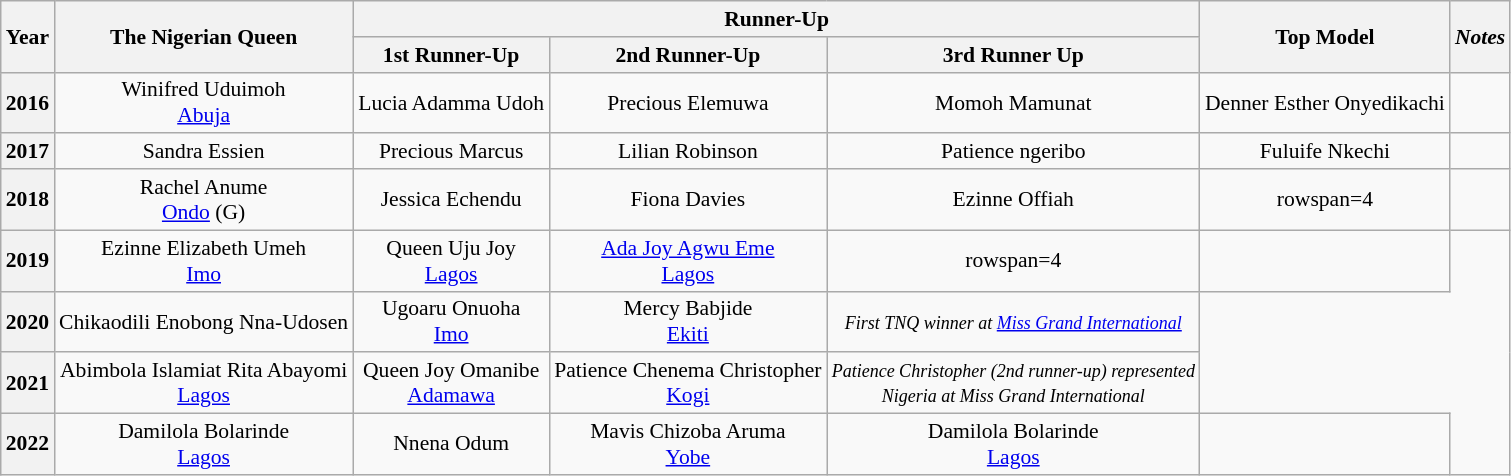<table class="wikitable" style="font-size: 90%; text-align:center">
<tr>
<th rowspan="2">Year</th>
<th rowspan="2">The Nigerian Queen</th>
<th colspan="3">Runner-Up</th>
<th rowspan="2">Top Model</th>
<th rowspan="2"><em>Notes</em></th>
</tr>
<tr>
<th>1st Runner-Up</th>
<th>2nd Runner-Up</th>
<th>3rd Runner Up</th>
</tr>
<tr>
<th>2016</th>
<td>Winifred Uduimoh<br><a href='#'>Abuja</a></td>
<td>Lucia Adamma Udoh</td>
<td>Precious Elemuwa</td>
<td>Momoh Mamunat</td>
<td>Denner Esther Onyedikachi</td>
<td></td>
</tr>
<tr>
<th>2017</th>
<td>Sandra Essien<br></td>
<td>Precious Marcus</td>
<td>Lilian Robinson</td>
<td>Patience ngeribo</td>
<td>Fuluife Nkechi</td>
<td></td>
</tr>
<tr>
<th>2018</th>
<td>Rachel Anume<br> <a href='#'>Ondo</a> (G)</td>
<td>Jessica Echendu</td>
<td>Fiona Davies</td>
<td>Ezinne Offiah</td>
<td>rowspan=4 </td>
<td></td>
</tr>
<tr>
<th>2019</th>
<td>Ezinne Elizabeth Umeh<br> <a href='#'>Imo</a></td>
<td>Queen Uju Joy<br> <a href='#'>Lagos</a></td>
<td><a href='#'>Ada Joy Agwu Eme</a><br> <a href='#'>Lagos</a></td>
<td>rowspan=4 </td>
<td></td>
</tr>
<tr>
<th>2020</th>
<td>Chikaodili Enobong Nna-Udosen<br></td>
<td>Ugoaru Onuoha<br> <a href='#'>Imo</a></td>
<td>Mercy Babjide<br> <a href='#'>Ekiti</a></td>
<td><em><small>First TNQ winner at <a href='#'>Miss Grand International</a></small></em></td>
</tr>
<tr>
<th>2021</th>
<td>Abimbola Islamiat Rita Abayomi<br> <a href='#'>Lagos</a></td>
<td>Queen Joy Omanibe<br> <a href='#'>Adamawa</a></td>
<td>Patience Chenema Christopher<br> <a href='#'>Kogi</a></td>
<td><em><small>Patience Christopher (2nd runner-up) represented<br>Nigeria at Miss Grand International</small></em></td>
</tr>
<tr>
<th>2022</th>
<td>Damilola Bolarinde<br> <a href='#'>Lagos</a></td>
<td>Nnena Odum<br></td>
<td>Mavis Chizoba Aruma<br> <a href='#'>Yobe</a></td>
<td>Damilola Bolarinde<br> <a href='#'>Lagos</a></td>
<td></td>
</tr>
</table>
